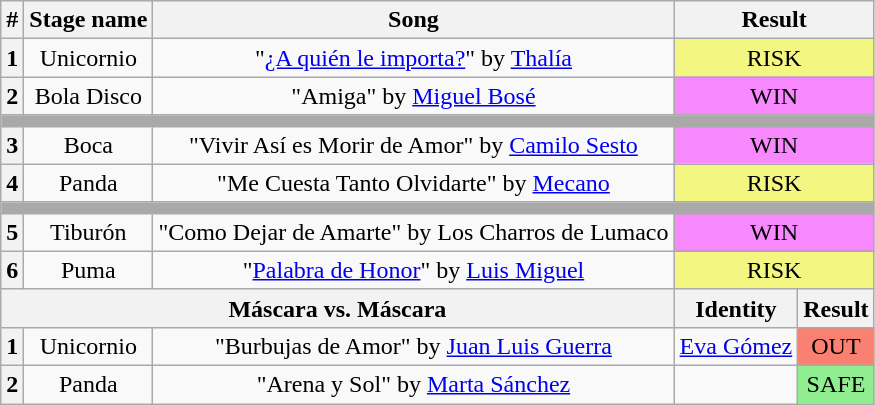<table class="wikitable plainrowheaders" style="text-align: center;">
<tr>
<th>#</th>
<th>Stage name</th>
<th>Song</th>
<th colspan=2>Result</th>
</tr>
<tr>
<th>1</th>
<td>Unicornio</td>
<td>"<a href='#'>¿A quién le importa?</a>" by <a href='#'>Thalía</a></td>
<td colspan=2 bgcolor=#F3F781>RISK</td>
</tr>
<tr>
<th>2</th>
<td>Bola Disco</td>
<td>"Amiga" by <a href='#'>Miguel Bosé</a></td>
<td colspan=2 bgcolor=#F888FD>WIN</td>
</tr>
<tr>
<td colspan="5" style="background:darkgray"></td>
</tr>
<tr>
<th>3</th>
<td>Boca</td>
<td>"Vivir Así es Morir de Amor" by <a href='#'>Camilo Sesto</a></td>
<td colspan=2 bgcolor=#F888FD>WIN</td>
</tr>
<tr>
<th>4</th>
<td>Panda</td>
<td>"Me Cuesta Tanto Olvidarte" by <a href='#'>Mecano</a></td>
<td colspan=2 bgcolor=#F3F781>RISK</td>
</tr>
<tr>
<td colspan="5" style="background:darkgray"></td>
</tr>
<tr>
<th>5</th>
<td>Tiburón</td>
<td>"Como Dejar de Amarte" by Los Charros de Lumaco</td>
<td colspan=2 bgcolor=#F888FD>WIN</td>
</tr>
<tr>
<th>6</th>
<td>Puma</td>
<td>"<a href='#'>Palabra de Honor</a>" by <a href='#'>Luis Miguel</a></td>
<td colspan=2 bgcolor=#F3F781>RISK</td>
</tr>
<tr>
<th colspan="3">Máscara vs. Máscara</th>
<th>Identity</th>
<th>Result</th>
</tr>
<tr>
<th>1</th>
<td>Unicornio</td>
<td>"Burbujas de Amor" by <a href='#'>Juan Luis Guerra</a></td>
<td><a href='#'>Eva Gómez</a></td>
<td bgcolor=salmon>OUT</td>
</tr>
<tr>
<th>2</th>
<td>Panda</td>
<td>"Arena y Sol" by <a href='#'>Marta Sánchez</a></td>
<td></td>
<td bgcolor=lightgreen>SAFE</td>
</tr>
</table>
